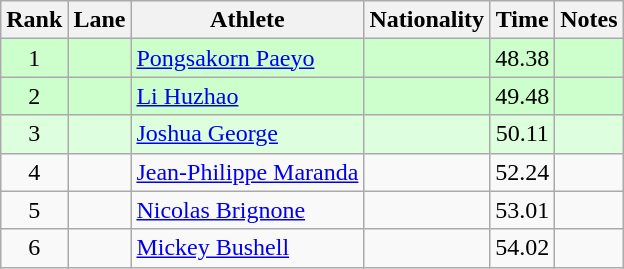<table class="wikitable sortable" style="text-align:center">
<tr>
<th>Rank</th>
<th>Lane</th>
<th>Athlete</th>
<th>Nationality</th>
<th>Time</th>
<th>Notes</th>
</tr>
<tr bgcolor=ccffcc>
<td>1</td>
<td></td>
<td align=left><a href='#'>Pongsakorn Paeyo</a></td>
<td align=left></td>
<td>48.38</td>
<td> </td>
</tr>
<tr bgcolor=ccffcc>
<td>2</td>
<td></td>
<td align=left><a href='#'>Li Huzhao</a></td>
<td align=left></td>
<td>49.48</td>
<td></td>
</tr>
<tr bgcolor=ddffdd>
<td>3</td>
<td></td>
<td align=left><a href='#'>Joshua George</a></td>
<td align=left></td>
<td>50.11</td>
<td></td>
</tr>
<tr>
<td>4</td>
<td></td>
<td align=left><a href='#'>Jean-Philippe Maranda</a></td>
<td align=left></td>
<td>52.24</td>
<td></td>
</tr>
<tr>
<td>5</td>
<td></td>
<td align=left><a href='#'>Nicolas Brignone</a></td>
<td align=left></td>
<td>53.01</td>
<td></td>
</tr>
<tr>
<td>6</td>
<td></td>
<td align=left><a href='#'>Mickey Bushell</a></td>
<td align=left></td>
<td>54.02</td>
<td></td>
</tr>
</table>
